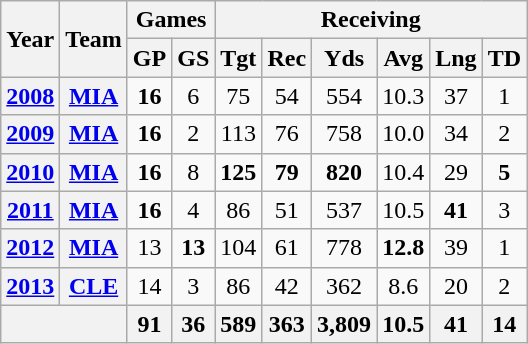<table class="wikitable" style="text-align:center">
<tr>
<th rowspan="2">Year</th>
<th rowspan="2">Team</th>
<th colspan="2">Games</th>
<th colspan="6">Receiving</th>
</tr>
<tr>
<th>GP</th>
<th>GS</th>
<th>Tgt</th>
<th>Rec</th>
<th>Yds</th>
<th>Avg</th>
<th>Lng</th>
<th>TD</th>
</tr>
<tr>
<th><a href='#'>2008</a></th>
<th><a href='#'>MIA</a></th>
<td><strong>16</strong></td>
<td>6</td>
<td>75</td>
<td>54</td>
<td>554</td>
<td>10.3</td>
<td>37</td>
<td>1</td>
</tr>
<tr>
<th><a href='#'>2009</a></th>
<th><a href='#'>MIA</a></th>
<td><strong>16</strong></td>
<td>2</td>
<td>113</td>
<td>76</td>
<td>758</td>
<td>10.0</td>
<td>34</td>
<td>2</td>
</tr>
<tr>
<th><a href='#'>2010</a></th>
<th><a href='#'>MIA</a></th>
<td><strong>16</strong></td>
<td>8</td>
<td><strong>125</strong></td>
<td><strong>79</strong></td>
<td><strong>820</strong></td>
<td>10.4</td>
<td>29</td>
<td><strong>5</strong></td>
</tr>
<tr>
<th><a href='#'>2011</a></th>
<th><a href='#'>MIA</a></th>
<td><strong>16</strong></td>
<td>4</td>
<td>86</td>
<td>51</td>
<td>537</td>
<td>10.5</td>
<td><strong>41</strong></td>
<td>3</td>
</tr>
<tr>
<th><a href='#'>2012</a></th>
<th><a href='#'>MIA</a></th>
<td>13</td>
<td><strong>13</strong></td>
<td>104</td>
<td>61</td>
<td>778</td>
<td><strong>12.8</strong></td>
<td>39</td>
<td>1</td>
</tr>
<tr>
<th><a href='#'>2013</a></th>
<th><a href='#'>CLE</a></th>
<td>14</td>
<td>3</td>
<td>86</td>
<td>42</td>
<td>362</td>
<td>8.6</td>
<td>20</td>
<td>2</td>
</tr>
<tr>
<th colspan="2"></th>
<th>91</th>
<th>36</th>
<th>589</th>
<th>363</th>
<th>3,809</th>
<th>10.5</th>
<th>41</th>
<th>14</th>
</tr>
</table>
